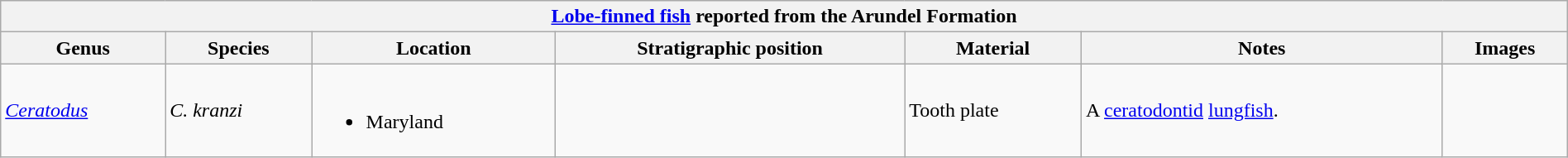<table class="wikitable" align="center" width="100%">
<tr>
<th colspan="7" align="center"><strong><a href='#'>Lobe-finned fish</a> reported from the Arundel Formation</strong></th>
</tr>
<tr>
<th>Genus</th>
<th>Species</th>
<th>Location</th>
<th>Stratigraphic position</th>
<th>Material</th>
<th>Notes</th>
<th>Images</th>
</tr>
<tr>
<td><em><a href='#'>Ceratodus</a></em></td>
<td><em>C. kranzi</em></td>
<td><br><ul><li>Maryland</li></ul></td>
<td></td>
<td>Tooth plate</td>
<td>A <a href='#'>ceratodontid</a> <a href='#'>lungfish</a>.</td>
<td></td>
</tr>
</table>
